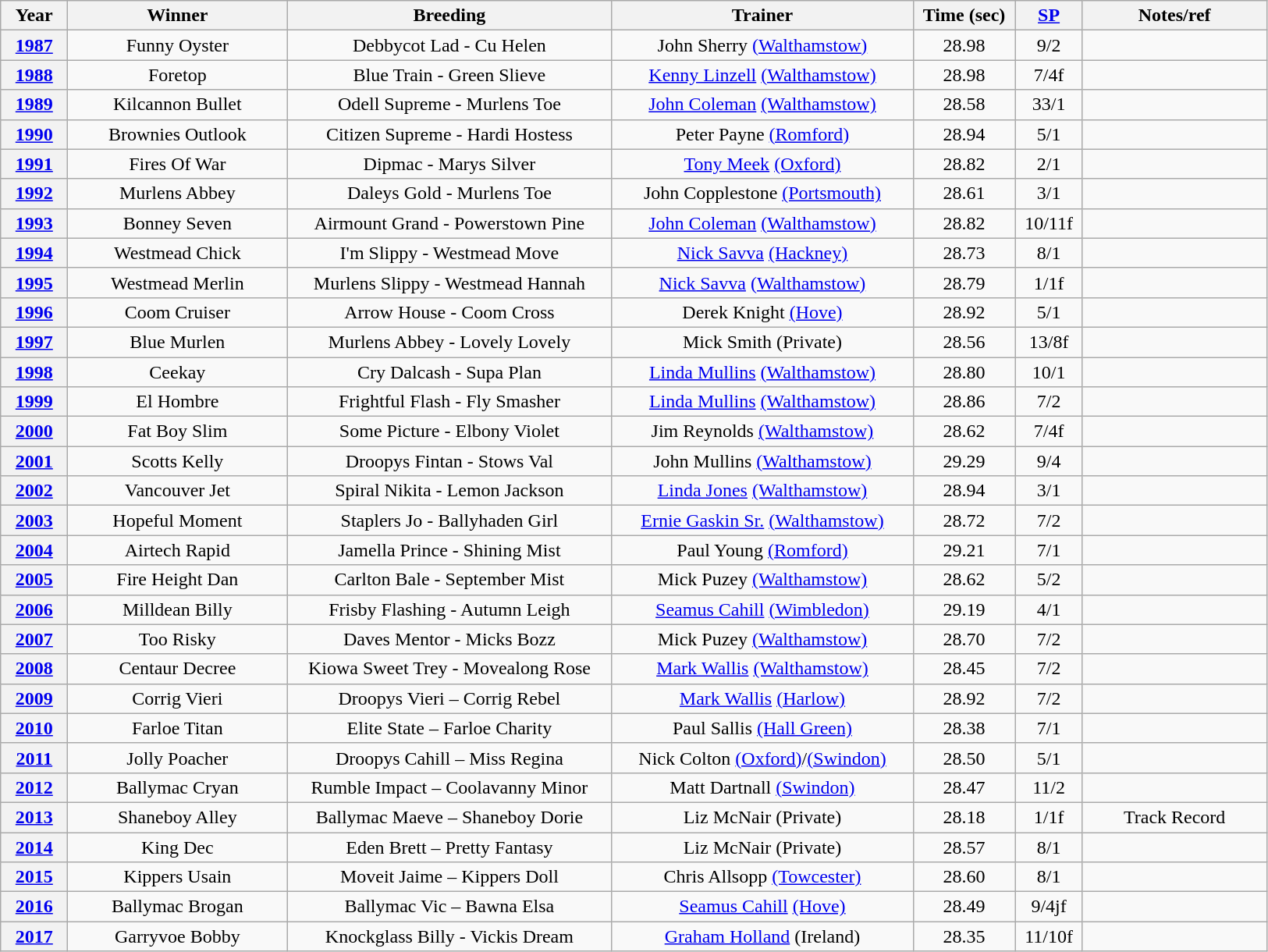<table class="wikitable" style="text-align:center">
<tr>
<th width=50>Year</th>
<th width=180>Winner</th>
<th width=270>Breeding</th>
<th width=250>Trainer</th>
<th width=80>Time (sec)</th>
<th width=50><a href='#'>SP</a></th>
<th width=150>Notes/ref</th>
</tr>
<tr>
<th><a href='#'>1987</a></th>
<td>Funny Oyster</td>
<td>Debbycot Lad - Cu Helen</td>
<td>John Sherry <a href='#'>(Walthamstow)</a></td>
<td>28.98</td>
<td>9/2</td>
<td></td>
</tr>
<tr>
<th><a href='#'>1988</a></th>
<td>Foretop</td>
<td>Blue Train - Green Slieve</td>
<td><a href='#'>Kenny Linzell</a> <a href='#'>(Walthamstow)</a></td>
<td>28.98</td>
<td>7/4f</td>
<td></td>
</tr>
<tr>
<th><a href='#'>1989</a></th>
<td>Kilcannon Bullet</td>
<td>Odell Supreme - Murlens Toe</td>
<td><a href='#'>John Coleman</a> <a href='#'>(Walthamstow)</a></td>
<td>28.58</td>
<td>33/1</td>
<td></td>
</tr>
<tr>
<th><a href='#'>1990</a></th>
<td>Brownies Outlook</td>
<td>Citizen Supreme - Hardi Hostess</td>
<td>Peter Payne <a href='#'>(Romford)</a></td>
<td>28.94</td>
<td>5/1</td>
<td></td>
</tr>
<tr>
<th><a href='#'>1991</a></th>
<td>Fires Of War</td>
<td>Dipmac - Marys Silver</td>
<td><a href='#'>Tony Meek</a> <a href='#'>(Oxford)</a></td>
<td>28.82</td>
<td>2/1</td>
<td></td>
</tr>
<tr>
<th><a href='#'>1992</a></th>
<td>Murlens Abbey</td>
<td>Daleys Gold - Murlens Toe</td>
<td>John Copplestone <a href='#'>(Portsmouth)</a></td>
<td>28.61</td>
<td>3/1</td>
<td></td>
</tr>
<tr>
<th><a href='#'>1993</a></th>
<td>Bonney Seven</td>
<td>Airmount Grand - Powerstown Pine</td>
<td><a href='#'>John Coleman</a> <a href='#'>(Walthamstow)</a></td>
<td>28.82</td>
<td>10/11f</td>
<td></td>
</tr>
<tr>
<th><a href='#'>1994</a></th>
<td>Westmead Chick</td>
<td>I'm Slippy - Westmead Move</td>
<td><a href='#'>Nick Savva</a> <a href='#'>(Hackney)</a></td>
<td>28.73</td>
<td>8/1</td>
<td></td>
</tr>
<tr>
<th><a href='#'>1995</a></th>
<td>Westmead Merlin</td>
<td>Murlens Slippy - Westmead Hannah</td>
<td><a href='#'>Nick Savva</a> <a href='#'>(Walthamstow)</a></td>
<td>28.79</td>
<td>1/1f</td>
<td></td>
</tr>
<tr>
<th><a href='#'>1996</a></th>
<td>Coom Cruiser</td>
<td>Arrow House - Coom Cross</td>
<td>Derek Knight <a href='#'>(Hove)</a></td>
<td>28.92</td>
<td>5/1</td>
<td></td>
</tr>
<tr>
<th><a href='#'>1997</a></th>
<td>Blue Murlen</td>
<td>Murlens Abbey - Lovely Lovely</td>
<td>Mick Smith (Private)</td>
<td>28.56</td>
<td>13/8f</td>
<td></td>
</tr>
<tr>
<th><a href='#'>1998</a></th>
<td>Ceekay</td>
<td>Cry Dalcash - Supa Plan</td>
<td><a href='#'>Linda Mullins</a> <a href='#'>(Walthamstow)</a></td>
<td>28.80</td>
<td>10/1</td>
<td></td>
</tr>
<tr>
<th><a href='#'>1999</a></th>
<td>El Hombre</td>
<td>Frightful Flash - Fly Smasher</td>
<td><a href='#'>Linda Mullins</a> <a href='#'>(Walthamstow)</a></td>
<td>28.86</td>
<td>7/2</td>
<td></td>
</tr>
<tr>
<th><a href='#'>2000</a></th>
<td>Fat Boy Slim</td>
<td>Some Picture - Elbony Violet</td>
<td>Jim Reynolds <a href='#'>(Walthamstow)</a></td>
<td>28.62</td>
<td>7/4f</td>
<td></td>
</tr>
<tr>
<th><a href='#'>2001</a></th>
<td>Scotts Kelly</td>
<td>Droopys Fintan - Stows Val</td>
<td>John Mullins <a href='#'>(Walthamstow)</a></td>
<td>29.29</td>
<td>9/4</td>
<td></td>
</tr>
<tr>
<th><a href='#'>2002</a></th>
<td>Vancouver Jet</td>
<td>Spiral Nikita - Lemon Jackson</td>
<td><a href='#'>Linda Jones</a> <a href='#'>(Walthamstow)</a></td>
<td>28.94</td>
<td>3/1</td>
<td></td>
</tr>
<tr>
<th><a href='#'>2003</a></th>
<td>Hopeful Moment</td>
<td>Staplers Jo - Ballyhaden Girl</td>
<td><a href='#'>Ernie Gaskin Sr.</a> <a href='#'>(Walthamstow)</a></td>
<td>28.72</td>
<td>7/2</td>
<td></td>
</tr>
<tr>
<th><a href='#'>2004</a></th>
<td>Airtech Rapid</td>
<td>Jamella Prince - Shining Mist</td>
<td>Paul Young <a href='#'>(Romford)</a></td>
<td>29.21</td>
<td>7/1</td>
<td></td>
</tr>
<tr>
<th><a href='#'>2005</a></th>
<td>Fire Height Dan</td>
<td>Carlton Bale - September Mist</td>
<td>Mick Puzey <a href='#'>(Walthamstow)</a></td>
<td>28.62</td>
<td>5/2</td>
<td></td>
</tr>
<tr>
<th><a href='#'>2006</a></th>
<td>Milldean Billy</td>
<td>Frisby Flashing - Autumn Leigh</td>
<td><a href='#'>Seamus Cahill</a> <a href='#'>(Wimbledon)</a></td>
<td>29.19</td>
<td>4/1</td>
<td></td>
</tr>
<tr>
<th><a href='#'>2007</a></th>
<td>Too Risky</td>
<td>Daves Mentor - Micks Bozz</td>
<td>Mick Puzey <a href='#'>(Walthamstow)</a></td>
<td>28.70</td>
<td>7/2</td>
<td></td>
</tr>
<tr>
<th><a href='#'>2008</a></th>
<td>Centaur Decree</td>
<td>Kiowa Sweet Trey - Movealong Rose</td>
<td><a href='#'>Mark Wallis</a> <a href='#'>(Walthamstow)</a></td>
<td>28.45</td>
<td>7/2</td>
<td></td>
</tr>
<tr>
<th><a href='#'>2009</a></th>
<td>Corrig Vieri</td>
<td>Droopys Vieri – Corrig Rebel</td>
<td><a href='#'>Mark Wallis</a> <a href='#'>(Harlow)</a></td>
<td>28.92</td>
<td>7/2</td>
<td></td>
</tr>
<tr>
<th><a href='#'>2010</a></th>
<td>Farloe Titan</td>
<td>Elite State – Farloe Charity</td>
<td>Paul Sallis <a href='#'>(Hall Green)</a></td>
<td>28.38</td>
<td>7/1</td>
<td></td>
</tr>
<tr>
<th><a href='#'>2011</a></th>
<td>Jolly Poacher</td>
<td>Droopys Cahill – Miss Regina</td>
<td>Nick Colton <a href='#'>(Oxford)</a>/<a href='#'>(Swindon)</a></td>
<td>28.50</td>
<td>5/1</td>
<td></td>
</tr>
<tr>
<th><a href='#'>2012</a></th>
<td>Ballymac Cryan</td>
<td>Rumble Impact – Coolavanny Minor</td>
<td>Matt Dartnall <a href='#'>(Swindon)</a></td>
<td>28.47</td>
<td>11/2</td>
<td></td>
</tr>
<tr>
<th><a href='#'>2013</a></th>
<td>Shaneboy Alley</td>
<td>Ballymac Maeve – Shaneboy Dorie</td>
<td>Liz McNair (Private)</td>
<td>28.18</td>
<td>1/1f</td>
<td>Track Record</td>
</tr>
<tr>
<th><a href='#'>2014</a></th>
<td>King Dec</td>
<td>Eden Brett – Pretty Fantasy</td>
<td>Liz McNair (Private)</td>
<td>28.57</td>
<td>8/1</td>
<td></td>
</tr>
<tr>
<th><a href='#'>2015</a></th>
<td>Kippers Usain</td>
<td>Moveit Jaime – Kippers Doll</td>
<td>Chris Allsopp <a href='#'>(Towcester)</a></td>
<td>28.60</td>
<td>8/1</td>
<td></td>
</tr>
<tr>
<th><a href='#'>2016</a></th>
<td>Ballymac Brogan</td>
<td>Ballymac Vic – Bawna Elsa</td>
<td><a href='#'>Seamus Cahill</a> <a href='#'>(Hove)</a></td>
<td>28.49</td>
<td>9/4jf</td>
<td></td>
</tr>
<tr>
<th><a href='#'>2017</a></th>
<td>Garryvoe Bobby</td>
<td>Knockglass Billy - Vickis Dream</td>
<td><a href='#'>Graham Holland</a> (Ireland)</td>
<td>28.35</td>
<td>11/10f</td>
<td></td>
</tr>
</table>
